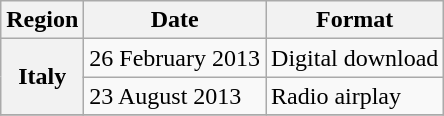<table class="wikitable plainrowheaders">
<tr>
<th>Region</th>
<th>Date</th>
<th>Format</th>
</tr>
<tr>
<th rowspan="2" scope="row">Italy</th>
<td>26 February 2013</td>
<td>Digital download</td>
</tr>
<tr>
<td>23 August 2013</td>
<td>Radio airplay</td>
</tr>
<tr>
</tr>
</table>
